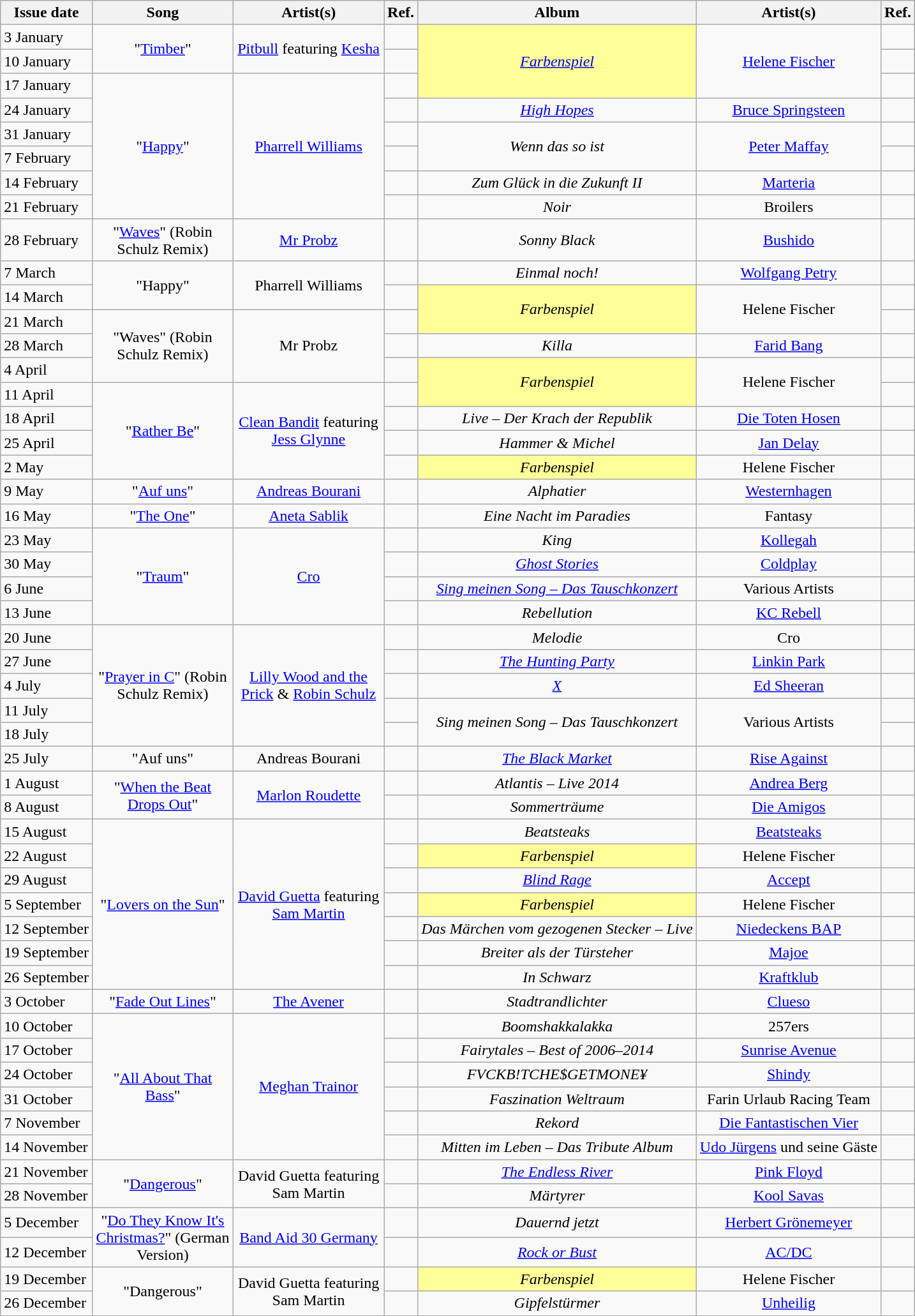<table class="wikitable">
<tr>
<th>Issue date</th>
<th width="140">Song</th>
<th width="150">Artist(s)</th>
<th>Ref.</th>
<th>Album</th>
<th>Artist(s)</th>
<th>Ref.</th>
</tr>
<tr>
<td>3 January</td>
<td align="center" rowspan="2">"<a href='#'>Timber</a>"</td>
<td align="center" rowspan="2"><a href='#'>Pitbull</a> featuring <a href='#'>Kesha</a></td>
<td align="center"></td>
<td bgcolor=#FFFF99 align="center" rowspan="3"><em><a href='#'>Farbenspiel</a></em> </td>
<td align="center" rowspan="3"><a href='#'>Helene Fischer</a></td>
<td align="center"></td>
</tr>
<tr>
<td>10 January</td>
<td align="center"></td>
<td align="center"></td>
</tr>
<tr>
<td>17 January</td>
<td align="center" rowspan="6">"<a href='#'>Happy</a>"</td>
<td align="center" rowspan="6"><a href='#'>Pharrell Williams</a></td>
<td align="center"></td>
<td align="center"></td>
</tr>
<tr>
<td>24 January</td>
<td align="center"></td>
<td align="center"><em><a href='#'>High Hopes</a></em></td>
<td align="center"><a href='#'>Bruce Springsteen</a></td>
<td align="center"></td>
</tr>
<tr>
<td>31 January</td>
<td align="center"></td>
<td align="center" rowspan=2><em>Wenn das so ist</em></td>
<td align="center" rowspan=2><a href='#'>Peter Maffay</a></td>
<td align="center"></td>
</tr>
<tr>
<td>7 February</td>
<td align="center"></td>
<td align="center"></td>
</tr>
<tr>
<td>14 February</td>
<td align="center"></td>
<td align="center"><em>Zum Glück in die Zukunft II</em></td>
<td align="center"><a href='#'>Marteria</a></td>
<td align="center"></td>
</tr>
<tr>
<td>21 February</td>
<td align="center"></td>
<td align="center"><em>Noir</em></td>
<td align="center">Broilers</td>
<td align="center"></td>
</tr>
<tr>
<td>28 February</td>
<td align="center">"<a href='#'>Waves</a>" (Robin Schulz Remix)</td>
<td align="center"><a href='#'>Mr Probz</a></td>
<td align="center"></td>
<td align="center"><em>Sonny Black</em></td>
<td align="center"><a href='#'>Bushido</a></td>
<td align="center"></td>
</tr>
<tr>
<td>7 March</td>
<td align="center" rowspan="2">"Happy"</td>
<td align="center" rowspan="2">Pharrell Williams</td>
<td align="center"></td>
<td align="center"><em>Einmal noch!</em></td>
<td align="center"><a href='#'>Wolfgang Petry</a></td>
<td align="center"></td>
</tr>
<tr>
<td>14 March</td>
<td align="center"></td>
<td bgcolor=#FFFF99 align="center" rowspan="2"><em>Farbenspiel</em> </td>
<td align="center" rowspan="2">Helene Fischer</td>
<td align="center"></td>
</tr>
<tr>
<td>21 March</td>
<td align="center" rowspan="3">"Waves" (Robin Schulz Remix)</td>
<td align="center" rowspan="3">Mr Probz</td>
<td align="center"></td>
<td align="center"></td>
</tr>
<tr>
<td>28 March</td>
<td align="center"></td>
<td align="center"><em>Killa</em></td>
<td align="center"><a href='#'>Farid Bang</a></td>
<td align="center"></td>
</tr>
<tr>
<td>4 April</td>
<td align="center"></td>
<td bgcolor=#FFFF99 align="center" rowspan="2"><em>Farbenspiel</em>  </td>
<td align="center" rowspan="2">Helene Fischer</td>
<td align="center"></td>
</tr>
<tr>
<td>11 April</td>
<td align="center" rowspan="4">"<a href='#'>Rather Be</a>"</td>
<td align="center" rowspan="4"><a href='#'>Clean Bandit</a> featuring <a href='#'>Jess Glynne</a></td>
<td align="center"></td>
<td align="center"></td>
</tr>
<tr>
<td>18 April</td>
<td align="center"></td>
<td align="center"><em>Live – Der Krach der Republik</em></td>
<td align="center"><a href='#'>Die Toten Hosen</a></td>
<td align="center"></td>
</tr>
<tr>
<td>25 April</td>
<td align="center"></td>
<td align="center"><em>Hammer & Michel</em></td>
<td align="center"><a href='#'>Jan Delay</a></td>
<td align="center"></td>
</tr>
<tr>
<td>2 May</td>
<td align="center"></td>
<td bgcolor=#FFFF99 align="center"><em>Farbenspiel</em> </td>
<td align="center">Helene Fischer</td>
<td align="center"></td>
</tr>
<tr>
<td>9 May</td>
<td align="center">"<a href='#'>Auf uns</a>"</td>
<td align="center"><a href='#'>Andreas Bourani</a></td>
<td align="center"></td>
<td align="center"><em>Alphatier</em></td>
<td align="center"><a href='#'>Westernhagen</a></td>
<td align="center"></td>
</tr>
<tr>
<td>16 May</td>
<td align="center">"<a href='#'>The One</a>"</td>
<td align="center"><a href='#'>Aneta Sablik</a></td>
<td align="center"></td>
<td align="center"><em>Eine Nacht im Paradies</em></td>
<td align="center">Fantasy</td>
<td align="center"></td>
</tr>
<tr>
<td>23 May</td>
<td align="center" rowspan="4">"<a href='#'>Traum</a>"</td>
<td align="center" rowspan="4"><a href='#'>Cro</a></td>
<td align="center"></td>
<td align="center"><em>King</em></td>
<td align="center"><a href='#'>Kollegah</a></td>
<td align="center"></td>
</tr>
<tr>
<td>30 May</td>
<td align="center"></td>
<td align="center"><em><a href='#'>Ghost Stories</a></em></td>
<td align="center"><a href='#'>Coldplay</a></td>
<td align="center"></td>
</tr>
<tr>
<td>6 June</td>
<td align="center"></td>
<td align="center"><em><a href='#'>Sing meinen Song – Das Tauschkonzert</a></em></td>
<td align="center">Various Artists</td>
<td align="center"></td>
</tr>
<tr>
<td>13 June</td>
<td align="center"></td>
<td align="center"><em>Rebellution</em></td>
<td align="center"><a href='#'>KC Rebell</a></td>
<td align="center"></td>
</tr>
<tr>
<td>20 June</td>
<td align="center" rowspan="5">"<a href='#'>Prayer in C</a>" (Robin Schulz Remix)</td>
<td align="center" rowspan="5"><a href='#'>Lilly Wood and the Prick</a> & <a href='#'>Robin Schulz</a></td>
<td align="center"></td>
<td align="center"><em>Melodie</em></td>
<td align="center">Cro</td>
<td align="center"></td>
</tr>
<tr>
<td>27 June</td>
<td align="center"></td>
<td align="center"><em><a href='#'>The Hunting Party</a></em></td>
<td align="center"><a href='#'>Linkin Park</a></td>
<td align="center"></td>
</tr>
<tr>
<td>4 July</td>
<td align="center"></td>
<td align="center"><em><a href='#'>X</a></em></td>
<td align="center"><a href='#'>Ed Sheeran</a></td>
<td align="center"></td>
</tr>
<tr>
<td>11 July</td>
<td align="center"></td>
<td align="center" rowspan="2"><em>Sing meinen Song – Das Tauschkonzert</em></td>
<td align="center" rowspan="2">Various Artists</td>
<td align="center"></td>
</tr>
<tr>
<td>18 July</td>
<td align="center"></td>
<td align="center"></td>
</tr>
<tr>
<td>25 July</td>
<td align="center">"Auf uns"</td>
<td align="center">Andreas Bourani</td>
<td align="center"></td>
<td align="center"><em><a href='#'>The Black Market</a></em></td>
<td align="center"><a href='#'>Rise Against</a></td>
<td align="center"></td>
</tr>
<tr>
<td>1 August</td>
<td align="center" rowspan="2">"<a href='#'>When the Beat Drops Out</a>"</td>
<td align="center" rowspan="2"><a href='#'>Marlon Roudette</a></td>
<td align="center"></td>
<td align="center"><em>Atlantis – Live 2014</em></td>
<td align="center"><a href='#'>Andrea Berg</a></td>
<td align="center"></td>
</tr>
<tr>
<td>8 August</td>
<td align="center"></td>
<td align="center"><em>Sommerträume</em></td>
<td align="center"><a href='#'>Die Amigos</a></td>
<td align="center"></td>
</tr>
<tr>
<td>15 August</td>
<td align="center" rowspan="7">"<a href='#'>Lovers on the Sun</a>"</td>
<td align="center" rowspan="7"><a href='#'>David Guetta</a> featuring <a href='#'>Sam Martin</a></td>
<td align="center"></td>
<td align="center"><em>Beatsteaks</em></td>
<td align="center"><a href='#'>Beatsteaks</a></td>
<td align="center"></td>
</tr>
<tr>
<td>22 August</td>
<td align="center"></td>
<td bgcolor=#FFFF99 align="center"><em>Farbenspiel</em></td>
<td align="center">Helene Fischer</td>
<td align="center"></td>
</tr>
<tr>
<td>29 August</td>
<td align="center"></td>
<td align="center"><em><a href='#'>Blind Rage</a></em></td>
<td align="center"><a href='#'>Accept</a></td>
<td align="center"></td>
</tr>
<tr>
<td>5 September</td>
<td align="center"></td>
<td bgcolor=#FFFF99 align="center"><em>Farbenspiel</em></td>
<td align="center">Helene Fischer</td>
<td align="center"></td>
</tr>
<tr>
<td>12 September</td>
<td align="center"></td>
<td align="center"><em>Das Märchen vom gezogenen Stecker – Live</em></td>
<td align="center"><a href='#'>Niedeckens BAP</a></td>
<td align="center"></td>
</tr>
<tr>
<td>19 September</td>
<td align="center"></td>
<td align="center"><em>Breiter als der Türsteher</em></td>
<td align="center"><a href='#'>Majoe</a></td>
<td align="center"></td>
</tr>
<tr>
<td>26 September</td>
<td align="center"></td>
<td align="center"><em>In Schwarz</em></td>
<td align="center"><a href='#'>Kraftklub</a></td>
<td align="center"></td>
</tr>
<tr>
<td>3 October</td>
<td align="center">"<a href='#'>Fade Out Lines</a>"</td>
<td align="center"><a href='#'>The Avener</a></td>
<td align="center"></td>
<td align="center"><em>Stadtrandlichter</em></td>
<td align="center"><a href='#'>Clueso</a></td>
<td align="center"></td>
</tr>
<tr>
<td>10 October</td>
<td align="center" rowspan="6">"<a href='#'>All About That Bass</a>"</td>
<td align="center" rowspan="6"><a href='#'>Meghan Trainor</a></td>
<td align="center"></td>
<td align="center"><em>Boomshakkalakka</em></td>
<td align="center">257ers</td>
<td align="center"></td>
</tr>
<tr>
<td>17 October</td>
<td align="center"></td>
<td align="center"><em>Fairytales – Best of 2006–2014</em></td>
<td align="center"><a href='#'>Sunrise Avenue</a></td>
<td align="center"></td>
</tr>
<tr>
<td>24 October</td>
<td align="center"></td>
<td align="center"><em>FVCKB!TCHE$GETMONE¥</em></td>
<td align="center"><a href='#'>Shindy</a></td>
<td align="center"></td>
</tr>
<tr>
<td>31 October</td>
<td align="center"></td>
<td align="center"><em>Faszination Weltraum</em></td>
<td align="center">Farin Urlaub Racing Team</td>
<td align="center"></td>
</tr>
<tr>
<td>7 November</td>
<td align="center"></td>
<td align="center"><em>Rekord</em></td>
<td align="center"><a href='#'>Die Fantastischen Vier</a></td>
<td align="center"></td>
</tr>
<tr>
<td>14 November</td>
<td align="center"></td>
<td align="center"><em>Mitten im Leben – Das Tribute Album</em></td>
<td align="center"><a href='#'>Udo Jürgens</a> und seine Gäste</td>
<td align="center"></td>
</tr>
<tr>
<td>21 November</td>
<td align="center" rowspan="2">"<a href='#'>Dangerous</a>"</td>
<td align="center" rowspan="2">David Guetta featuring Sam Martin</td>
<td align="center"></td>
<td align="center"><em><a href='#'>The Endless River</a></em></td>
<td align="center"><a href='#'>Pink Floyd</a></td>
<td align="center"></td>
</tr>
<tr>
<td>28 November</td>
<td align="center"></td>
<td align="center"><em>Märtyrer</em></td>
<td align="center"><a href='#'>Kool Savas</a></td>
<td align="center"></td>
</tr>
<tr>
<td>5 December</td>
<td align="center" rowspan="2">"<a href='#'>Do They Know It's Christmas?</a>" (German Version)</td>
<td align="center" rowspan="2"><a href='#'>Band Aid 30 Germany</a></td>
<td align="center"></td>
<td align="center"><em>Dauernd jetzt</em></td>
<td align="center"><a href='#'>Herbert Grönemeyer</a></td>
<td align="center"></td>
</tr>
<tr>
<td>12 December</td>
<td align="center"></td>
<td align="center"><em><a href='#'>Rock or Bust</a></em></td>
<td align="center"><a href='#'>AC/DC</a></td>
<td align="center"></td>
</tr>
<tr>
<td>19 December</td>
<td align="center" rowspan="2">"Dangerous"</td>
<td align="center" rowspan="2">David Guetta featuring Sam Martin</td>
<td align="center"></td>
<td bgcolor=#FFFF99 align="center"><em>Farbenspiel</em></td>
<td align="center">Helene Fischer</td>
<td align="center"></td>
</tr>
<tr>
<td>26 December</td>
<td align="center"></td>
<td align="center"><em>Gipfelstürmer</em></td>
<td align="center"><a href='#'>Unheilig</a></td>
<td align="center"></td>
</tr>
</table>
